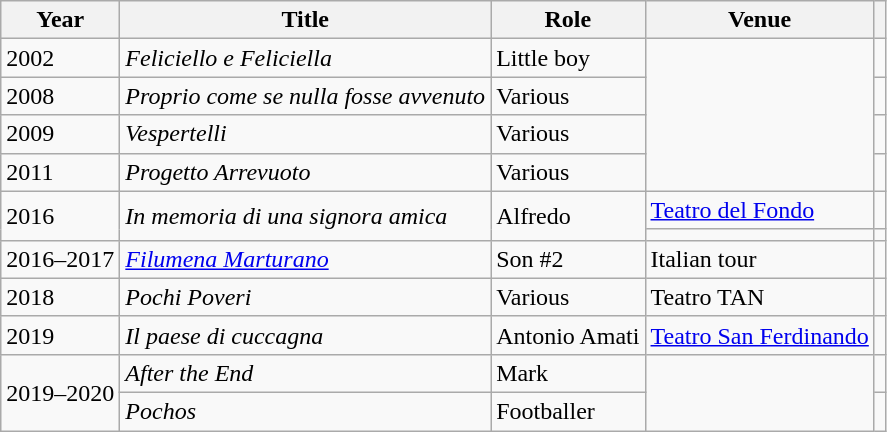<table class="wikitable plainrowheaders sortable">
<tr>
<th>Year</th>
<th>Title</th>
<th>Role</th>
<th>Venue</th>
<th class="unsortable"></th>
</tr>
<tr>
<td>2002</td>
<td><em>Feliciello e Feliciella</em></td>
<td>Little boy</td>
<td rowspan="4"></td>
<td></td>
</tr>
<tr>
<td>2008</td>
<td><em>Proprio come se nulla fosse avvenuto</em></td>
<td>Various</td>
<td></td>
</tr>
<tr>
<td>2009</td>
<td><em>Vespertelli</em></td>
<td>Various</td>
<td></td>
</tr>
<tr>
<td>2011</td>
<td><em>Progetto Arrevuoto</em></td>
<td>Various</td>
<td></td>
</tr>
<tr>
<td rowspan="2">2016</td>
<td rowspan="2"><em>In memoria di una signora amica</em></td>
<td rowspan="2">Alfredo</td>
<td><a href='#'>Teatro del Fondo</a></td>
<td></td>
</tr>
<tr>
<td></td>
<td></td>
</tr>
<tr>
<td>2016–2017</td>
<td><em><a href='#'>Filumena Marturano</a></em></td>
<td>Son #2</td>
<td>Italian tour</td>
<td></td>
</tr>
<tr>
<td>2018</td>
<td><em>Pochi Poveri</em></td>
<td>Various</td>
<td>Teatro TAN</td>
<td></td>
</tr>
<tr>
<td>2019</td>
<td><em>Il paese di cuccagna</em></td>
<td>Antonio Amati</td>
<td><a href='#'>Teatro San Ferdinando</a></td>
<td></td>
</tr>
<tr>
<td rowspan="2">2019–2020</td>
<td><em>After the End</em></td>
<td>Mark</td>
<td rowspan="2"></td>
<td></td>
</tr>
<tr>
<td><em>Pochos</em></td>
<td>Footballer</td>
<td></td>
</tr>
</table>
